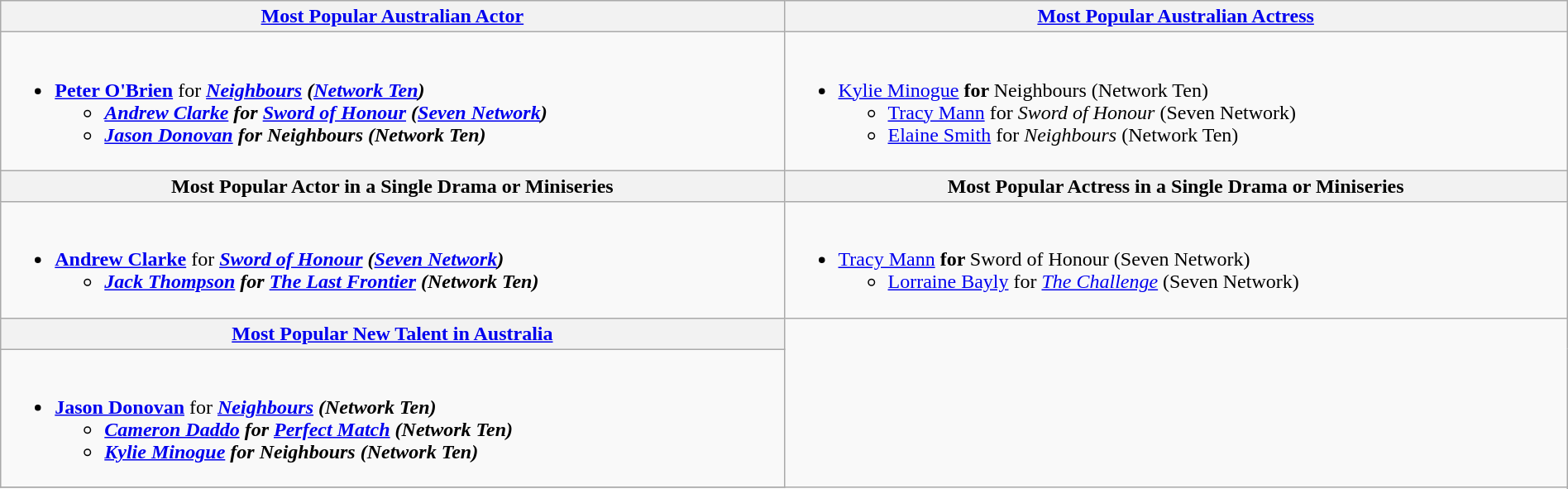<table class=wikitable width="100%">
<tr>
<th width="25%"><a href='#'>Most Popular Australian Actor</a></th>
<th width="25%"><a href='#'>Most Popular Australian Actress</a></th>
</tr>
<tr>
<td valign="top"><br><ul><li><strong><a href='#'>Peter O'Brien</a></strong> for <strong><em><a href='#'>Neighbours</a><em> (<a href='#'>Network Ten</a>)<strong><ul><li><a href='#'>Andrew Clarke</a> for </em><a href='#'>Sword of Honour</a><em> (<a href='#'>Seven Network</a>)</li><li><a href='#'>Jason Donovan</a> for </em>Neighbours<em> (Network Ten)</li></ul></li></ul></td>
<td valign="top"><br><ul><li></strong><a href='#'>Kylie Minogue</a><strong> for </em></strong>Neighbours</em> (Network Ten)</strong><ul><li><a href='#'>Tracy Mann</a> for <em>Sword of Honour</em> (Seven Network)</li><li><a href='#'>Elaine Smith</a> for <em>Neighbours</em> (Network Ten)</li></ul></li></ul></td>
</tr>
<tr>
<th width="50%">Most Popular Actor in a Single Drama or Miniseries</th>
<th width="50%">Most Popular Actress in a Single Drama or Miniseries</th>
</tr>
<tr>
<td valign="top"><br><ul><li><strong><a href='#'>Andrew Clarke</a></strong> for <strong><em><a href='#'>Sword of Honour</a><em> (<a href='#'>Seven Network</a>)<strong><ul><li><a href='#'>Jack Thompson</a> for </em><a href='#'>The Last Frontier</a><em> (Network Ten)</li></ul></li></ul></td>
<td valign="top"><br><ul><li></strong><a href='#'>Tracy Mann</a><strong> for </em></strong>Sword of Honour</em> (Seven Network)</strong><ul><li><a href='#'>Lorraine Bayly</a> for <em><a href='#'>The Challenge</a></em> (Seven Network)</li></ul></li></ul></td>
</tr>
<tr>
<th width="50%"><a href='#'>Most Popular New Talent in Australia</a></th>
</tr>
<tr>
<td valign="top"><br><ul><li><strong><a href='#'>Jason Donovan</a></strong> for <strong><em><a href='#'>Neighbours</a><em> (Network Ten)<strong><ul><li><a href='#'>Cameron Daddo</a> for </em><a href='#'>Perfect Match</a><em> (Network Ten)</li><li><a href='#'>Kylie Minogue</a> for </em>Neighbours<em> (Network Ten)</li></ul></li></ul></td>
</tr>
<tr>
</tr>
</table>
